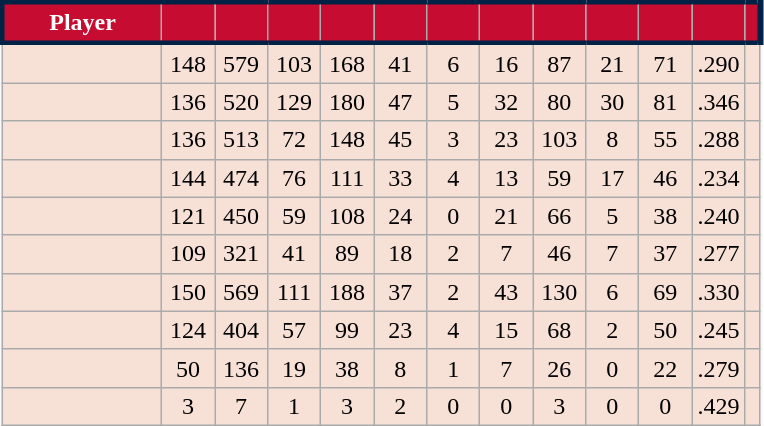<table class="wikitable sortable">
<tr>
<th style="background:#c60c30; width:21%; color:#fff; border-top: 3px solid #024; border-bottom: 3px solid #024; border-left: 3px solid #024;">Player</th>
<th style="background:#c60c30; width:7%; color:#fff; border-top: 3px solid #024; border-bottom: 3px solid #024;"></th>
<th style="background:#c60c30; width:7%; color:#fff; border-top: 3px solid #024; border-bottom: 3px solid #024;"></th>
<th style="background:#c60c30; width:7%; color:#fff; border-top: 3px solid #024; border-bottom: 3px solid #024;"></th>
<th style="background:#c60c30; width:7%; color:#fff; border-top: 3px solid #024; border-bottom: 3px solid #024;"></th>
<th style="background:#c60c30; width:7%; color:#fff; border-top: 3px solid #024; border-bottom: 3px solid #024;"></th>
<th style="background:#c60c30; width:7%; color:#fff; border-top: 3px solid #024; border-bottom: 3px solid #024;"></th>
<th style="background:#c60c30; width:7%; color:#fff; border-top: 3px solid #024; border-bottom: 3px solid #024;"></th>
<th style="background:#c60c30; width:7%; color:#fff; border-top: 3px solid #024; border-bottom: 3px solid #024;"></th>
<th style="background:#c60c30; width:7%; color:#fff; border-top: 3px solid #024; border-bottom: 3px solid #024;"></th>
<th style="background:#c60c30; width:7%; color:#fff; border-top: 3px solid #024; border-bottom: 3px solid #024;"></th>
<th style="background:#c60c30; width:7%; color:#fff; border-top: 3px solid #024; border-bottom: 3px solid #024;"></th>
<th style="background:#c60c30; width:7%; color:#fff; border-top: 3px solid #024; border-bottom: 3px solid #024; border-right: 4px solid #024;"></th>
</tr>
<tr style="text-align:center; background:#f7e1d7;">
<td><strong></strong></td>
<td>148</td>
<td>579</td>
<td>103</td>
<td>168</td>
<td>41</td>
<td>6</td>
<td>16</td>
<td>87</td>
<td>21</td>
<td>71</td>
<td>.290</td>
<td></td>
</tr>
<tr style="text-align:center; background:#f7e1d7;">
<td><strong></strong></td>
<td>136</td>
<td>520</td>
<td>129</td>
<td>180</td>
<td>47</td>
<td>5</td>
<td>32</td>
<td>80</td>
<td>30</td>
<td>81</td>
<td>.346</td>
<td></td>
</tr>
<tr style="text-align:center; background:#f7e1d7;">
<td><strong></strong></td>
<td>136</td>
<td>513</td>
<td>72</td>
<td>148</td>
<td>45</td>
<td>3</td>
<td>23</td>
<td>103</td>
<td>8</td>
<td>55</td>
<td>.288</td>
<td></td>
</tr>
<tr style="text-align:center; background:#f7e1d7;">
<td><strong></strong></td>
<td>144</td>
<td>474</td>
<td>76</td>
<td>111</td>
<td>33</td>
<td>4</td>
<td>13</td>
<td>59</td>
<td>17</td>
<td>46</td>
<td>.234</td>
<td></td>
</tr>
<tr style="text-align:center; background:#f7e1d7;">
<td></td>
<td>121</td>
<td>450</td>
<td>59</td>
<td>108</td>
<td>24</td>
<td>0</td>
<td>21</td>
<td>66</td>
<td>5</td>
<td>38</td>
<td>.240</td>
<td></td>
</tr>
<tr style="text-align:center; background:#f7e1d7;">
<td></td>
<td>109</td>
<td>321</td>
<td>41</td>
<td>89</td>
<td>18</td>
<td>2</td>
<td>7</td>
<td>46</td>
<td>7</td>
<td>37</td>
<td>.277</td>
<td></td>
</tr>
<tr style="text-align:center; background:#f7e1d7;">
<td><strong></strong></td>
<td>150</td>
<td>569</td>
<td>111</td>
<td>188</td>
<td>37</td>
<td>2</td>
<td>43</td>
<td>130</td>
<td>6</td>
<td>69</td>
<td>.330</td>
<td></td>
</tr>
<tr style="text-align:center; background:#f7e1d7;">
<td></td>
<td>124</td>
<td>404</td>
<td>57</td>
<td>99</td>
<td>23</td>
<td>4</td>
<td>15</td>
<td>68</td>
<td>2</td>
<td>50</td>
<td>.245</td>
<td></td>
</tr>
<tr style="text-align:center; background:#f7e1d7;">
<td></td>
<td>50</td>
<td>136</td>
<td>19</td>
<td>38</td>
<td>8</td>
<td>1</td>
<td>7</td>
<td>26</td>
<td>0</td>
<td>22</td>
<td>.279</td>
<td></td>
</tr>
<tr style="text-align:center; background:#f7e1d7;">
<td></td>
<td>3</td>
<td>7</td>
<td>1</td>
<td>3</td>
<td>2</td>
<td>0</td>
<td>0</td>
<td>3</td>
<td>0</td>
<td>0</td>
<td>.429</td>
<td></td>
</tr>
</table>
